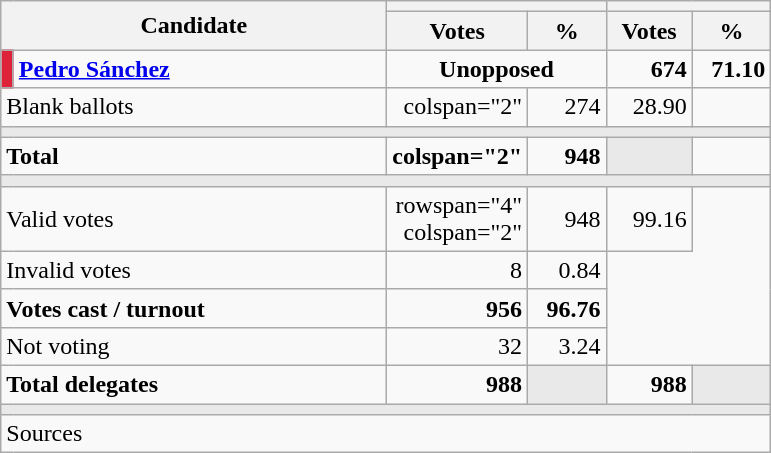<table class="wikitable" style="text-align:right;">
<tr>
<th rowspan="2" colspan="2" width="250">Candidate</th>
<th colspan="2"></th>
<th colspan="2"></th>
</tr>
<tr>
<th width="50">Votes</th>
<th width="45">%</th>
<th width="50">Votes</th>
<th width="45">%</th>
</tr>
<tr>
<td width="1" style="color:inherit;background:#DD2239"></td>
<td align="left"><strong><a href='#'>Pedro Sánchez</a></strong></td>
<td colspan="2" align="center"><strong>Unopposed</strong></td>
<td><strong>674</strong></td>
<td><strong>71.10</strong></td>
</tr>
<tr>
<td align="left" colspan="2">Blank ballots</td>
<td>colspan="2" </td>
<td>274</td>
<td>28.90</td>
</tr>
<tr>
<td colspan="6" bgcolor="#E9E9E9"></td>
</tr>
<tr style="font-weight:bold;">
<td align="left" colspan="2">Total</td>
<td>colspan="2" </td>
<td>948</td>
<td bgcolor="#E9E9E9"></td>
</tr>
<tr>
<td colspan="6" bgcolor="#E9E9E9"></td>
</tr>
<tr>
<td align="left" colspan="2">Valid votes</td>
<td>rowspan="4" colspan="2" </td>
<td>948</td>
<td>99.16</td>
</tr>
<tr>
<td align="left" colspan="2">Invalid votes</td>
<td>8</td>
<td>0.84</td>
</tr>
<tr style="font-weight:bold;">
<td align="left" colspan="2">Votes cast / turnout</td>
<td>956</td>
<td>96.76</td>
</tr>
<tr>
<td align="left" colspan="2">Not voting</td>
<td>32</td>
<td>3.24</td>
</tr>
<tr style="font-weight:bold;">
<td align="left" colspan="2">Total delegates</td>
<td>988</td>
<td bgcolor="#E9E9E9"></td>
<td>988</td>
<td bgcolor="#E9E9E9"></td>
</tr>
<tr>
<td colspan="6" bgcolor="#E9E9E9"></td>
</tr>
<tr>
<td align="left" colspan="6">Sources</td>
</tr>
</table>
